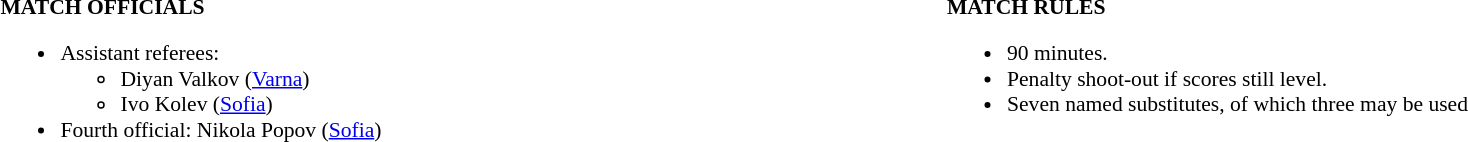<table width=100% style="font-size: 90%">
<tr>
<td width=50% valign=top><br><strong>MATCH OFFICIALS</strong><ul><li>Assistant referees:<ul><li>Diyan Valkov (<a href='#'>Varna</a>)</li><li>Ivo Kolev (<a href='#'>Sofia</a>)</li></ul></li><li>Fourth official: Nikola Popov (<a href='#'>Sofia</a>)</li></ul></td>
<td width=50% valign=top><br><strong>MATCH RULES</strong><ul><li>90 minutes.</li><li>Penalty shoot-out if scores still level.</li><li>Seven named substitutes, of which three may be used</li></ul></td>
</tr>
</table>
